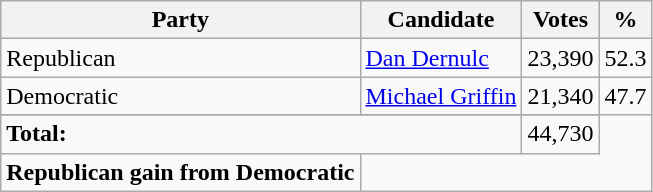<table class="wikitable">
<tr>
<th>Party</th>
<th>Candidate</th>
<th>Votes</th>
<th>%</th>
</tr>
<tr>
<td>Republican</td>
<td><a href='#'>Dan Dernulc</a></td>
<td>23,390</td>
<td>52.3</td>
</tr>
<tr>
<td>Democratic</td>
<td><a href='#'>Michael Griffin</a></td>
<td>21,340</td>
<td>47.7</td>
</tr>
<tr>
</tr>
<tr>
<td colspan="2"><strong>Total:</strong></td>
<td>44,730</td>
</tr>
<tr>
<td><strong>Republican gain from Democratic</strong></td>
</tr>
</table>
